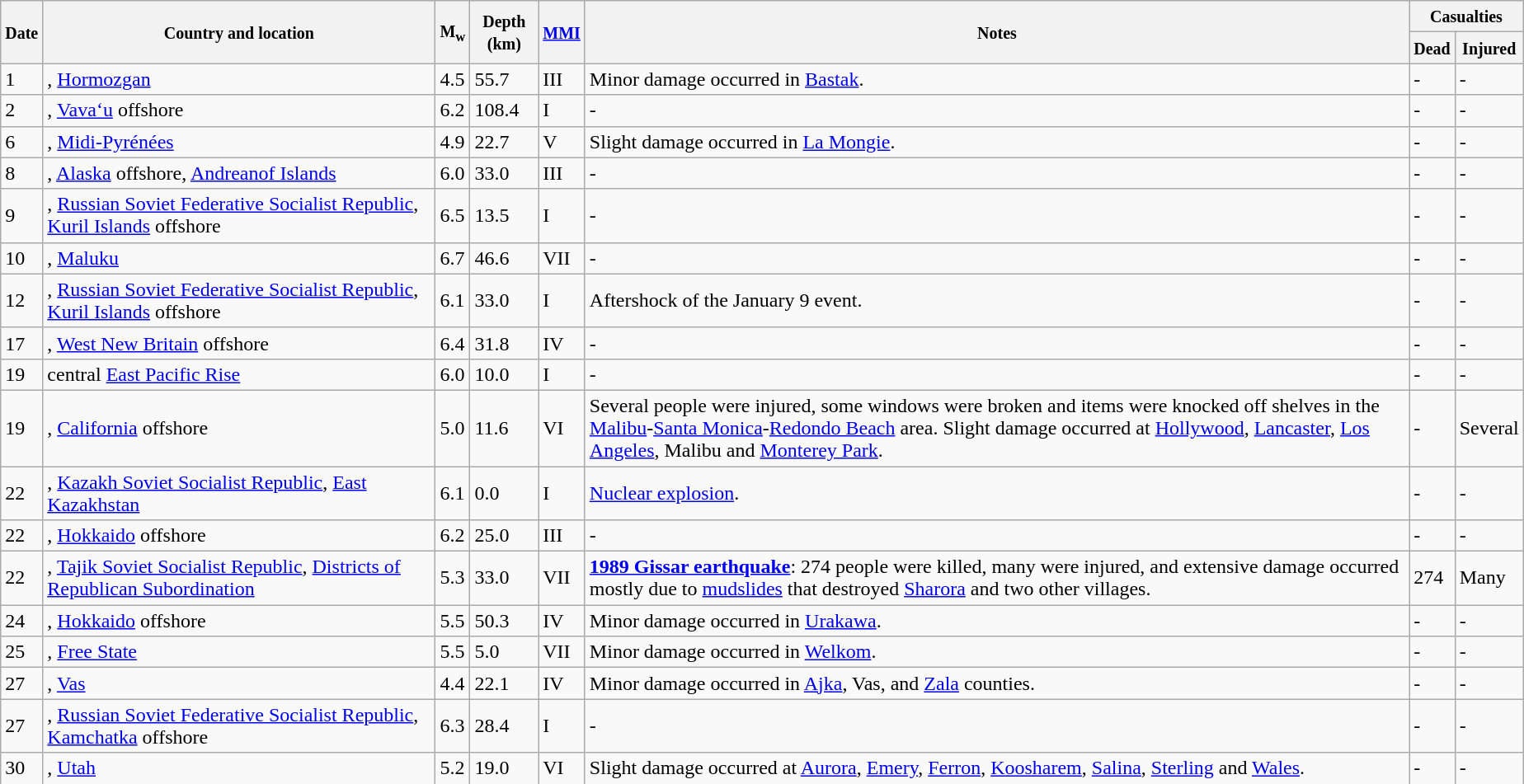<table class="wikitable sortable" style="border:1px black; margin-left:1em;">
<tr>
<th rowspan="2"><small>Date</small></th>
<th rowspan="2" style="width: 310px"><small>Country and location</small></th>
<th rowspan="2"><small>M<sub>w</sub></small></th>
<th rowspan="2"><small>Depth (km)</small></th>
<th rowspan="2"><small><a href='#'>MMI</a></small></th>
<th rowspan="2" class="unsortable"><small>Notes</small></th>
<th colspan="2"><small>Casualties</small></th>
</tr>
<tr>
<th><small>Dead</small></th>
<th><small>Injured</small></th>
</tr>
<tr>
<td>1</td>
<td>, <a href='#'>Hormozgan</a></td>
<td>4.5</td>
<td>55.7</td>
<td>III</td>
<td>Minor damage occurred in <a href='#'>Bastak</a>.</td>
<td>-</td>
<td>-</td>
</tr>
<tr>
<td>2</td>
<td>, <a href='#'>Vava‘u</a> offshore</td>
<td>6.2</td>
<td>108.4</td>
<td>I</td>
<td>-</td>
<td>-</td>
<td>-</td>
</tr>
<tr>
<td>6</td>
<td>, <a href='#'>Midi-Pyrénées</a></td>
<td>4.9</td>
<td>22.7</td>
<td>V</td>
<td>Slight damage occurred in <a href='#'>La Mongie</a>.</td>
<td>-</td>
<td>-</td>
</tr>
<tr>
<td>8</td>
<td>, <a href='#'>Alaska</a> offshore, <a href='#'>Andreanof Islands</a></td>
<td>6.0</td>
<td>33.0</td>
<td>III</td>
<td>-</td>
<td>-</td>
<td>-</td>
</tr>
<tr>
<td>9</td>
<td>, <a href='#'>Russian Soviet Federative Socialist Republic</a>, <a href='#'>Kuril Islands</a> offshore</td>
<td>6.5</td>
<td>13.5</td>
<td>I</td>
<td>-</td>
<td>-</td>
<td>-</td>
</tr>
<tr>
<td>10</td>
<td>, <a href='#'>Maluku</a></td>
<td>6.7</td>
<td>46.6</td>
<td>VII</td>
<td>-</td>
<td>-</td>
<td>-</td>
</tr>
<tr>
<td>12</td>
<td>, <a href='#'>Russian Soviet Federative Socialist Republic</a>, <a href='#'>Kuril Islands</a> offshore</td>
<td>6.1</td>
<td>33.0</td>
<td>I</td>
<td>Aftershock of the January 9 event.</td>
<td>-</td>
<td>-</td>
</tr>
<tr>
<td>17</td>
<td>, <a href='#'>West New Britain</a> offshore</td>
<td>6.4</td>
<td>31.8</td>
<td>IV</td>
<td>-</td>
<td>-</td>
<td>-</td>
</tr>
<tr>
<td>19</td>
<td>central <a href='#'>East Pacific Rise</a></td>
<td>6.0</td>
<td>10.0</td>
<td>I</td>
<td>-</td>
<td>-</td>
<td>-</td>
</tr>
<tr>
<td>19</td>
<td>, <a href='#'>California</a> offshore</td>
<td>5.0</td>
<td>11.6</td>
<td>VI</td>
<td>Several people were injured, some windows were broken and items were knocked off shelves in the <a href='#'>Malibu</a>-<a href='#'>Santa Monica</a>-<a href='#'>Redondo Beach</a> area. Slight damage occurred at <a href='#'>Hollywood</a>, <a href='#'>Lancaster</a>, <a href='#'>Los Angeles</a>, Malibu and <a href='#'>Monterey Park</a>.</td>
<td>-</td>
<td>Several</td>
</tr>
<tr>
<td>22</td>
<td>, <a href='#'>Kazakh Soviet Socialist Republic</a>, <a href='#'>East Kazakhstan</a></td>
<td>6.1</td>
<td>0.0</td>
<td>I</td>
<td><a href='#'>Nuclear explosion</a>.</td>
<td>-</td>
<td>-</td>
</tr>
<tr>
<td>22</td>
<td>, <a href='#'>Hokkaido</a> offshore</td>
<td>6.2</td>
<td>25.0</td>
<td>III</td>
<td>-</td>
<td>-</td>
<td>-</td>
</tr>
<tr>
<td>22</td>
<td>, <a href='#'>Tajik Soviet Socialist Republic</a>, <a href='#'>Districts of Republican Subordination</a></td>
<td>5.3</td>
<td>33.0</td>
<td>VII</td>
<td><strong><a href='#'>1989 Gissar earthquake</a></strong>: 274 people were killed, many were injured, and extensive damage occurred mostly due to <a href='#'>mudslides</a> that destroyed <a href='#'>Sharora</a> and two other villages.</td>
<td>274</td>
<td>Many</td>
</tr>
<tr>
<td>24</td>
<td>, <a href='#'>Hokkaido</a> offshore</td>
<td>5.5</td>
<td>50.3</td>
<td>IV</td>
<td>Minor damage occurred in <a href='#'>Urakawa</a>.</td>
<td>-</td>
<td>-</td>
</tr>
<tr>
<td>25</td>
<td>, <a href='#'>Free State</a></td>
<td>5.5</td>
<td>5.0</td>
<td>VII</td>
<td>Minor damage occurred in <a href='#'>Welkom</a>.</td>
<td>-</td>
<td>-</td>
</tr>
<tr>
<td>27</td>
<td>, <a href='#'>Vas</a></td>
<td>4.4</td>
<td>22.1</td>
<td>IV</td>
<td>Minor damage occurred in <a href='#'>Ajka</a>, Vas, and <a href='#'>Zala</a> counties.</td>
<td>-</td>
<td>-</td>
</tr>
<tr>
<td>27</td>
<td>, <a href='#'>Russian Soviet Federative Socialist Republic</a>, <a href='#'>Kamchatka</a> offshore</td>
<td>6.3</td>
<td>28.4</td>
<td>I</td>
<td>-</td>
<td>-</td>
<td>-</td>
</tr>
<tr>
<td>30</td>
<td>, <a href='#'>Utah</a></td>
<td>5.2</td>
<td>19.0</td>
<td>VI</td>
<td>Slight damage occurred at <a href='#'>Aurora</a>, <a href='#'>Emery</a>, <a href='#'>Ferron</a>, <a href='#'>Koosharem</a>, <a href='#'>Salina</a>, <a href='#'>Sterling</a> and <a href='#'>Wales</a>.</td>
<td>-</td>
<td>-</td>
</tr>
<tr>
</tr>
</table>
